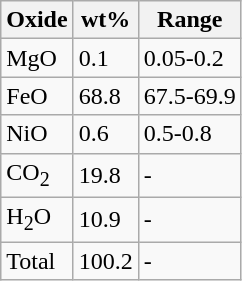<table class="wikitable">
<tr>
<th>Oxide</th>
<th>wt%</th>
<th>Range</th>
</tr>
<tr>
<td>MgO</td>
<td>0.1</td>
<td>0.05-0.2</td>
</tr>
<tr>
<td>FeO</td>
<td>68.8</td>
<td>67.5-69.9</td>
</tr>
<tr>
<td>NiO</td>
<td>0.6</td>
<td>0.5-0.8</td>
</tr>
<tr>
<td>CO<sub>2</sub></td>
<td>19.8</td>
<td>-</td>
</tr>
<tr>
<td>H<sub>2</sub>O</td>
<td>10.9</td>
<td>-</td>
</tr>
<tr>
<td>Total</td>
<td>100.2</td>
<td>-</td>
</tr>
</table>
